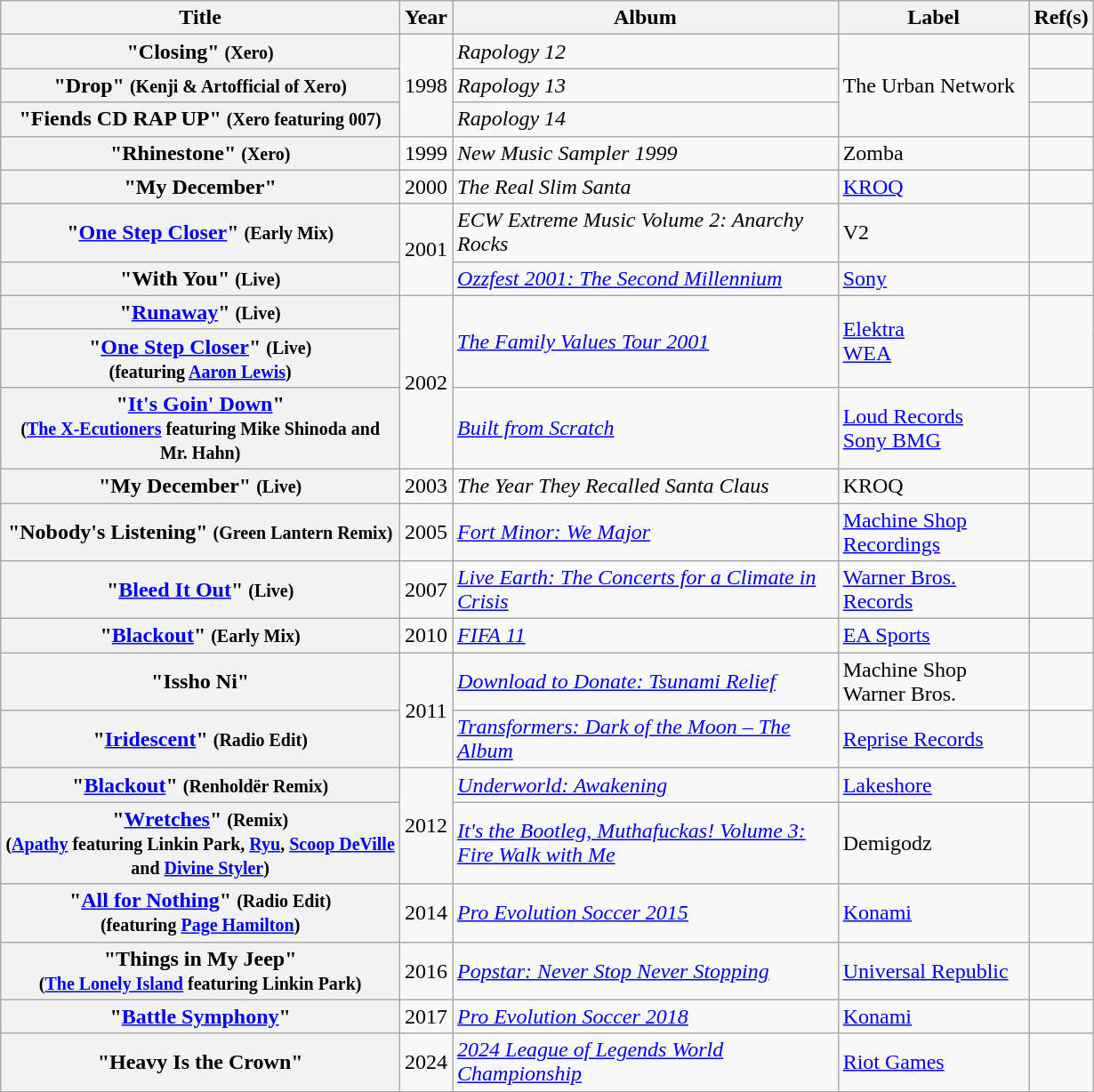<table class="wikitable plainrowheaders" style="width:820px;">
<tr>
<th>Title</th>
<th style="width:30px;">Year</th>
<th>Album</th>
<th>Label</th>
<th>Ref(s)</th>
</tr>
<tr>
<th scope="row">"Closing" <small>(Xero)</small></th>
<td style="text-align:center;" rowspan="3">1998</td>
<td><em>Rapology 12</em></td>
<td rowspan="3">The Urban Network</td>
<td></td>
</tr>
<tr>
<th scope="row">"Drop" <small>(Kenji & Artofficial of Xero)</small></th>
<td><em>Rapology 13</em></td>
<td></td>
</tr>
<tr>
<th scope="row">"Fiends CD RAP UP" <small>(Xero featuring 007)</small></th>
<td><em>Rapology 14</em></td>
<td></td>
</tr>
<tr>
<th scope="row">"Rhinestone" <small>(Xero)</small></th>
<td style="text-align:center;">1999</td>
<td><em>New Music Sampler 1999</em></td>
<td>Zomba</td>
<td style="text-align:center;"></td>
</tr>
<tr>
<th scope="row">"My December"</th>
<td style="text-align:center;">2000</td>
<td><em>The Real Slim Santa</em></td>
<td><a href='#'>KROQ</a></td>
<td style="text-align:center;"></td>
</tr>
<tr>
<th scope="row">"<a href='#'>One Step Closer</a>" <small>(Early Mix)</small></th>
<td style="text-align:center;" rowspan="2">2001</td>
<td><em>ECW Extreme Music Volume 2: Anarchy Rocks</em><br></td>
<td>V2</td>
<td style="text-align:center;"></td>
</tr>
<tr>
<th scope="row">"With You" <small>(Live)</small></th>
<td><em><a href='#'>Ozzfest 2001: The Second Millennium</a></em></td>
<td><a href='#'>Sony</a></td>
<td style="text-align:center;"></td>
</tr>
<tr>
<th scope="row">"<a href='#'>Runaway</a>" <small>(Live)</small></th>
<td style="text-align:center;" rowspan="3">2002</td>
<td rowspan="2"><em><a href='#'>The Family Values Tour 2001</a></em></td>
<td rowspan="2"><a href='#'>Elektra</a><br><a href='#'>WEA</a></td>
<td style="text-align:center;" rowspan=2></td>
</tr>
<tr>
<th scope="row">"<a href='#'>One Step Closer</a>" <small>(Live) <br>(featuring <a href='#'>Aaron Lewis</a>)</small></th>
</tr>
<tr>
<th scope="row">"<a href='#'>It's Goin' Down</a>" <br><small>(<a href='#'>The X-Ecutioners</a> featuring Mike Shinoda and Mr. Hahn)</small></th>
<td><em><a href='#'>Built from Scratch</a></em></td>
<td><a href='#'>Loud Records</a><br><a href='#'>Sony BMG</a></td>
<td style="text-align:center;"></td>
</tr>
<tr>
<th scope="row">"My December" <small>(Live)</small></th>
<td>2003</td>
<td><em>The Year They Recalled Santa Claus</em></td>
<td>KROQ</td>
<td style="text-align:center;"></td>
</tr>
<tr>
<th scope="row">"Nobody's Listening" <small>(Green Lantern Remix)</small></th>
<td>2005</td>
<td><em><a href='#'>Fort Minor: We Major</a></em></td>
<td><a href='#'>Machine Shop Recordings</a></td>
<td style="text-align:center;"></td>
</tr>
<tr>
<th scope="row">"<a href='#'>Bleed It Out</a>" <small>(Live)</small></th>
<td>2007</td>
<td><em><a href='#'>Live Earth: The Concerts for a Climate in Crisis</a></em></td>
<td><a href='#'>Warner Bros. Records</a></td>
<td style="text-align:center;"></td>
</tr>
<tr>
<th scope="row">"<a href='#'>Blackout</a>" <small>(Early Mix)</small></th>
<td style="text-align:center;">2010</td>
<td><em><a href='#'>FIFA 11</a></em><br></td>
<td><a href='#'>EA Sports</a></td>
<td style="text-align:center;"></td>
</tr>
<tr>
<th scope="row">"Issho Ni"</th>
<td style="text-align:center;" rowspan="2">2011</td>
<td><em><a href='#'>Download to Donate: Tsunami Relief</a></em></td>
<td>Machine Shop<br>Warner Bros.</td>
<td style="text-align:center;"></td>
</tr>
<tr>
<th scope="row">"<a href='#'>Iridescent</a>" <small>(Radio Edit)</small></th>
<td><em><a href='#'>Transformers: Dark of the Moon – The Album</a></em><br></td>
<td><a href='#'>Reprise Records</a></td>
<td style="text-align:center;"></td>
</tr>
<tr>
<th scope="row">"<a href='#'>Blackout</a>" <small>(Renholdër Remix)</small></th>
<td style="text-align:center;" rowspan="2">2012</td>
<td><em><a href='#'>Underworld: Awakening</a></em></td>
<td><a href='#'>Lakeshore</a></td>
<td style="text-align:center;"></td>
</tr>
<tr>
<th scope="row">"<a href='#'>Wretches</a>" <small>(Remix) <br>(<a href='#'>Apathy</a> featuring Linkin Park, <a href='#'>Ryu</a>, <a href='#'>Scoop DeVille</a> and <a href='#'>Divine Styler</a>)</small></th>
<td><em><a href='#'>It's the Bootleg, Muthafuckas! Volume 3: Fire Walk with Me</a></em></td>
<td>Demigodz</td>
<td style="text-align:center;"></td>
</tr>
<tr>
<th scope="row">"<a href='#'>All for Nothing</a>" <small>(Radio Edit) <br>(featuring <a href='#'>Page Hamilton</a>)</small></th>
<td>2014</td>
<td><em><a href='#'>Pro Evolution Soccer 2015</a></em></td>
<td><a href='#'>Konami</a></td>
<td></td>
</tr>
<tr>
<th scope="row">"Things in My Jeep"<br> <small>(<a href='#'>The Lonely Island</a> featuring Linkin Park)</small></th>
<td>2016</td>
<td><em><a href='#'>Popstar: Never Stop Never Stopping</a></em></td>
<td><a href='#'>Universal Republic</a></td>
<td style="text-align:center;"></td>
</tr>
<tr>
<th scope="row">"<a href='#'>Battle Symphony</a>"</th>
<td>2017</td>
<td><em><a href='#'>Pro Evolution Soccer 2018</a></em></td>
<td><a href='#'>Konami</a></td>
<td></td>
</tr>
<tr>
<th scope="row">"Heavy Is the Crown"</th>
<td>2024</td>
<td><em><a href='#'>2024 League of Legends World Championship</a></em></td>
<td><a href='#'>Riot Games</a></td>
<td></td>
</tr>
</table>
